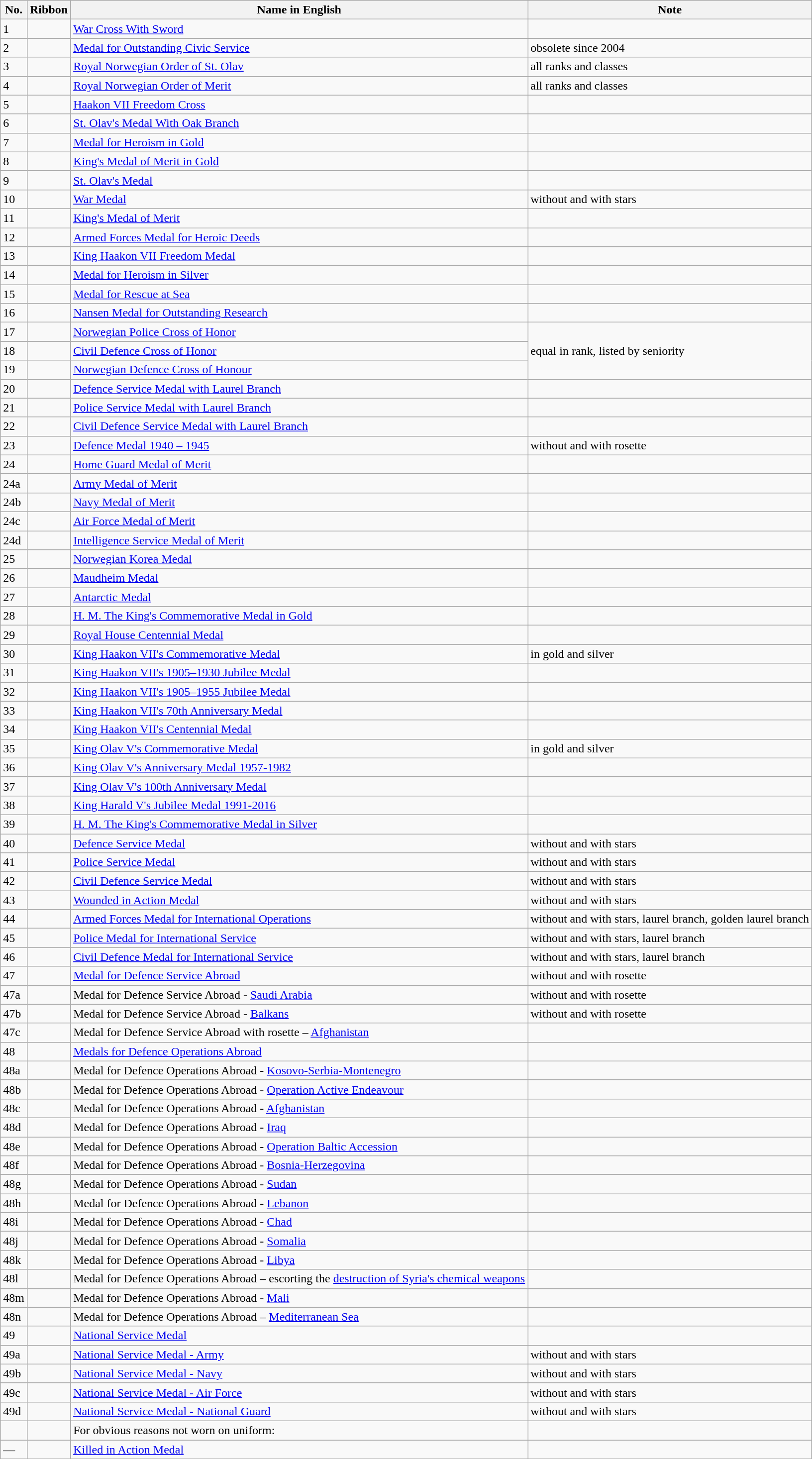<table class="wikitable">
<tr>
<th>No.</th>
<th>Ribbon</th>
<th>Name in English</th>
<th>Note</th>
</tr>
<tr>
<td>1</td>
<td></td>
<td><a href='#'>War Cross With Sword</a></td>
<td></td>
</tr>
<tr>
<td>2</td>
<td></td>
<td><a href='#'>Medal for Outstanding Civic Service</a></td>
<td>obsolete since 2004</td>
</tr>
<tr>
<td>3</td>
<td></td>
<td><a href='#'>Royal Norwegian Order of St. Olav</a></td>
<td>all ranks and classes</td>
</tr>
<tr>
<td>4</td>
<td></td>
<td><a href='#'>Royal Norwegian Order of Merit</a></td>
<td>all ranks and classes</td>
</tr>
<tr>
<td>5</td>
<td></td>
<td><a href='#'>Haakon VII Freedom Cross</a></td>
<td></td>
</tr>
<tr>
<td>6</td>
<td></td>
<td><a href='#'>St. Olav's Medal With Oak Branch</a></td>
<td></td>
</tr>
<tr>
<td>7</td>
<td></td>
<td><a href='#'>Medal for Heroism in Gold</a></td>
<td></td>
</tr>
<tr>
<td>8</td>
<td></td>
<td><a href='#'>King's Medal of Merit in Gold</a></td>
<td></td>
</tr>
<tr>
<td>9</td>
<td></td>
<td><a href='#'>St. Olav's Medal</a></td>
<td></td>
</tr>
<tr>
<td>10</td>
<td></td>
<td><a href='#'>War Medal</a></td>
<td>without and with stars</td>
</tr>
<tr>
<td>11</td>
<td></td>
<td><a href='#'>King's Medal of Merit</a></td>
<td></td>
</tr>
<tr>
<td>12</td>
<td></td>
<td><a href='#'>Armed Forces Medal for Heroic Deeds</a></td>
<td></td>
</tr>
<tr>
<td>13</td>
<td></td>
<td><a href='#'>King Haakon VII Freedom Medal</a></td>
<td></td>
</tr>
<tr>
<td>14</td>
<td></td>
<td><a href='#'>Medal for Heroism in Silver</a></td>
<td></td>
</tr>
<tr>
<td>15</td>
<td></td>
<td><a href='#'>Medal for Rescue at Sea</a></td>
<td></td>
</tr>
<tr>
<td>16</td>
<td></td>
<td><a href='#'>Nansen Medal for Outstanding Research</a></td>
<td></td>
</tr>
<tr>
<td>17</td>
<td></td>
<td><a href='#'>Norwegian Police Cross of Honor</a></td>
<td rowspan="3">equal in rank, listed by seniority</td>
</tr>
<tr>
<td>18</td>
<td></td>
<td><a href='#'>Civil Defence Cross of Honor</a></td>
</tr>
<tr>
<td>19</td>
<td></td>
<td><a href='#'>Norwegian Defence Cross of Honour</a></td>
</tr>
<tr>
<td>20</td>
<td></td>
<td><a href='#'>Defence Service Medal with Laurel Branch</a></td>
<td></td>
</tr>
<tr>
<td>21</td>
<td></td>
<td><a href='#'>Police Service Medal with Laurel Branch</a></td>
<td></td>
</tr>
<tr>
<td>22</td>
<td></td>
<td><a href='#'>Civil Defence Service Medal with Laurel Branch</a></td>
<td></td>
</tr>
<tr>
<td>23</td>
<td></td>
<td><a href='#'>Defence Medal 1940 – 1945</a></td>
<td>without and with rosette</td>
</tr>
<tr>
<td>24</td>
<td></td>
<td><a href='#'>Home Guard Medal of Merit</a></td>
<td></td>
</tr>
<tr>
<td>24a</td>
<td></td>
<td><a href='#'>Army Medal of Merit</a></td>
<td></td>
</tr>
<tr>
<td>24b</td>
<td></td>
<td><a href='#'>Navy Medal of Merit</a></td>
<td></td>
</tr>
<tr>
<td>24c</td>
<td></td>
<td><a href='#'>Air Force Medal of Merit</a></td>
<td></td>
</tr>
<tr>
<td>24d</td>
<td></td>
<td><a href='#'>Intelligence Service Medal of Merit</a></td>
<td></td>
</tr>
<tr>
<td>25</td>
<td></td>
<td><a href='#'>Norwegian Korea Medal</a></td>
<td></td>
</tr>
<tr>
<td>26</td>
<td></td>
<td><a href='#'>Maudheim Medal</a></td>
<td></td>
</tr>
<tr>
<td>27</td>
<td></td>
<td><a href='#'>Antarctic Medal</a></td>
<td></td>
</tr>
<tr>
<td>28</td>
<td></td>
<td><a href='#'>H. M. The King's Commemorative Medal in Gold</a></td>
<td></td>
</tr>
<tr>
<td>29</td>
<td></td>
<td><a href='#'>Royal House Centennial Medal</a></td>
<td></td>
</tr>
<tr>
<td>30</td>
<td></td>
<td><a href='#'>King Haakon VII's Commemorative Medal</a></td>
<td>in gold and silver</td>
</tr>
<tr>
<td>31</td>
<td></td>
<td><a href='#'>King Haakon VII's 1905–1930 Jubilee Medal</a></td>
<td></td>
</tr>
<tr>
<td>32</td>
<td></td>
<td><a href='#'>King Haakon VII's 1905–1955 Jubilee Medal</a></td>
<td></td>
</tr>
<tr>
<td>33</td>
<td></td>
<td><a href='#'>King Haakon VII's 70th Anniversary Medal</a></td>
<td></td>
</tr>
<tr>
<td>34</td>
<td></td>
<td><a href='#'>King Haakon VII's Centennial Medal</a></td>
<td></td>
</tr>
<tr>
<td>35</td>
<td></td>
<td><a href='#'>King Olav V's Commemorative Medal</a></td>
<td>in gold and silver</td>
</tr>
<tr>
<td>36</td>
<td></td>
<td><a href='#'>King Olav V's Anniversary Medal 1957-1982</a></td>
<td></td>
</tr>
<tr>
<td>37</td>
<td></td>
<td><a href='#'>King Olav V's 100th Anniversary Medal</a></td>
<td></td>
</tr>
<tr>
<td>38</td>
<td></td>
<td><a href='#'>King Harald V's Jubilee Medal 1991-2016</a></td>
<td></td>
</tr>
<tr>
<td>39</td>
<td></td>
<td><a href='#'>H. M. The King's Commemorative Medal in Silver</a></td>
<td></td>
</tr>
<tr>
<td>40</td>
<td></td>
<td><a href='#'>Defence Service Medal</a></td>
<td>without and with stars</td>
</tr>
<tr>
<td>41</td>
<td></td>
<td><a href='#'>Police Service Medal</a></td>
<td>without and with stars</td>
</tr>
<tr>
<td>42</td>
<td></td>
<td><a href='#'>Civil Defence Service Medal</a></td>
<td>without and with stars</td>
</tr>
<tr>
<td>43</td>
<td></td>
<td><a href='#'>Wounded in Action Medal</a></td>
<td>without and with stars</td>
</tr>
<tr>
<td>44</td>
<td></td>
<td><a href='#'>Armed Forces Medal for International Operations</a></td>
<td>without and with stars, laurel branch, golden laurel branch</td>
</tr>
<tr>
<td>45</td>
<td></td>
<td><a href='#'>Police Medal for International Service</a></td>
<td>without and with stars, laurel branch</td>
</tr>
<tr>
<td>46</td>
<td></td>
<td><a href='#'>Civil Defence Medal for International Service</a></td>
<td>without and with stars, laurel branch</td>
</tr>
<tr>
<td>47</td>
<td></td>
<td><a href='#'>Medal for Defence Service Abroad</a></td>
<td>without and with rosette</td>
</tr>
<tr>
<td>47a</td>
<td></td>
<td>Medal for Defence Service Abroad - <a href='#'>Saudi Arabia</a></td>
<td>without and with rosette</td>
</tr>
<tr>
<td>47b</td>
<td></td>
<td>Medal for Defence Service Abroad - <a href='#'>Balkans</a></td>
<td>without and with rosette</td>
</tr>
<tr>
<td>47c</td>
<td></td>
<td>Medal for Defence Service Abroad with rosette – <a href='#'>Afghanistan</a></td>
<td></td>
</tr>
<tr>
<td>48</td>
<td></td>
<td><a href='#'>Medals for Defence Operations Abroad</a></td>
<td></td>
</tr>
<tr>
<td>48a</td>
<td></td>
<td>Medal for Defence Operations Abroad - <a href='#'>Kosovo-Serbia-Montenegro</a></td>
<td></td>
</tr>
<tr>
<td>48b</td>
<td></td>
<td>Medal for Defence Operations Abroad - <a href='#'>Operation Active Endeavour</a></td>
<td></td>
</tr>
<tr>
<td>48c</td>
<td></td>
<td>Medal for Defence Operations Abroad - <a href='#'>Afghanistan</a></td>
<td></td>
</tr>
<tr>
<td>48d</td>
<td></td>
<td>Medal for Defence Operations Abroad - <a href='#'>Iraq</a></td>
<td></td>
</tr>
<tr>
<td>48e</td>
<td></td>
<td>Medal for Defence Operations Abroad - <a href='#'>Operation Baltic Accession</a></td>
<td></td>
</tr>
<tr>
<td>48f</td>
<td></td>
<td>Medal for Defence Operations Abroad - <a href='#'>Bosnia-Herzegovina</a></td>
<td></td>
</tr>
<tr>
<td>48g</td>
<td></td>
<td>Medal for Defence Operations Abroad - <a href='#'>Sudan</a></td>
<td></td>
</tr>
<tr>
<td>48h</td>
<td></td>
<td>Medal for Defence Operations Abroad - <a href='#'>Lebanon</a></td>
<td></td>
</tr>
<tr>
<td>48i</td>
<td></td>
<td>Medal for Defence Operations Abroad - <a href='#'>Chad</a></td>
<td></td>
</tr>
<tr>
<td>48j</td>
<td></td>
<td>Medal for Defence Operations Abroad - <a href='#'>Somalia</a></td>
<td></td>
</tr>
<tr>
<td>48k</td>
<td></td>
<td>Medal for Defence Operations Abroad - <a href='#'>Libya</a></td>
<td></td>
</tr>
<tr>
<td>48l</td>
<td></td>
<td>Medal for Defence Operations Abroad – escorting the <a href='#'>destruction of Syria's chemical weapons</a></td>
<td></td>
</tr>
<tr>
<td>48m</td>
<td></td>
<td>Medal for Defence Operations Abroad - <a href='#'>Mali</a></td>
<td></td>
</tr>
<tr>
<td>48n</td>
<td></td>
<td>Medal for Defence Operations Abroad – <a href='#'>Mediterranean Sea</a></td>
<td></td>
</tr>
<tr>
<td>49</td>
<td></td>
<td><a href='#'>National Service Medal</a></td>
<td></td>
</tr>
<tr>
<td>49a</td>
<td></td>
<td><a href='#'>National Service Medal - Army</a></td>
<td>without and with stars</td>
</tr>
<tr>
<td>49b</td>
<td></td>
<td><a href='#'>National Service Medal - Navy</a></td>
<td>without and with stars</td>
</tr>
<tr>
<td>49c</td>
<td></td>
<td><a href='#'>National Service Medal - Air Force</a></td>
<td>without and with stars</td>
</tr>
<tr>
<td>49d</td>
<td></td>
<td><a href='#'>National Service Medal - National Guard</a></td>
<td>without and with stars</td>
</tr>
<tr>
<td></td>
<td></td>
<td>For obvious reasons not worn on uniform:</td>
<td></td>
</tr>
<tr>
<td>—</td>
<td></td>
<td><a href='#'>Killed in Action Medal</a></td>
<td></td>
</tr>
<tr>
</tr>
</table>
